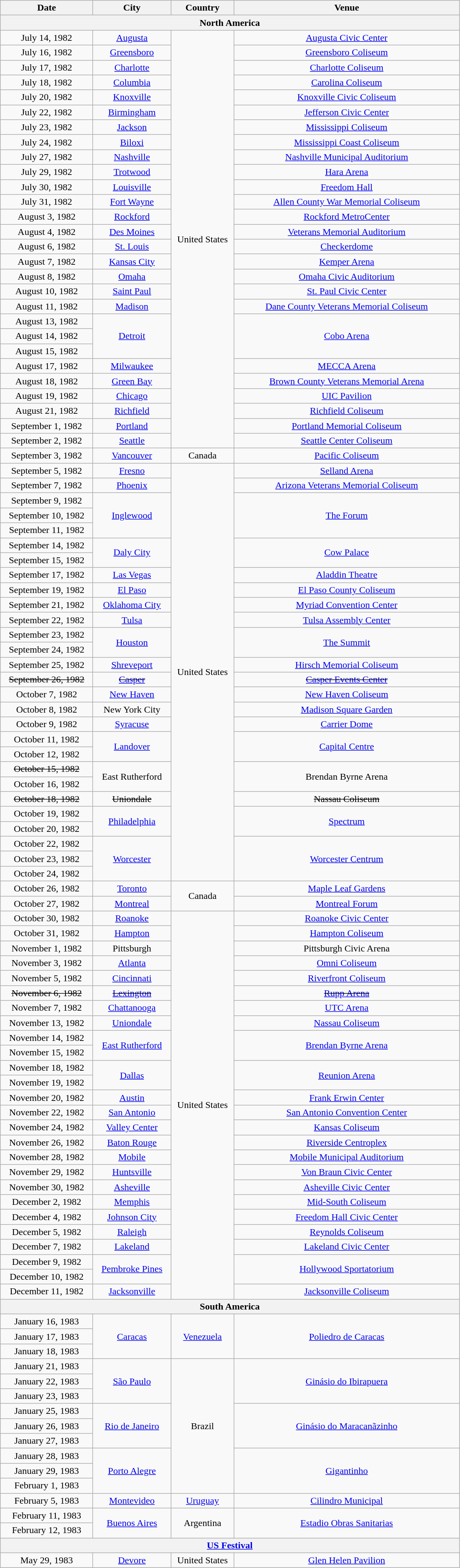<table class="wikitable" style="text-align:center;">
<tr>
<th width="150">Date</th>
<th width="125">City</th>
<th width="100">Country</th>
<th width="375">Venue</th>
</tr>
<tr>
<th colspan="4">North America</th>
</tr>
<tr>
<td>July 14, 1982</td>
<td><a href='#'>Augusta</a></td>
<td rowspan="28">United States</td>
<td><a href='#'>Augusta Civic Center</a></td>
</tr>
<tr>
<td>July 16, 1982</td>
<td><a href='#'>Greensboro</a></td>
<td><a href='#'>Greensboro Coliseum</a></td>
</tr>
<tr>
<td>July 17, 1982</td>
<td><a href='#'>Charlotte</a></td>
<td><a href='#'>Charlotte Coliseum</a></td>
</tr>
<tr>
<td>July 18, 1982</td>
<td><a href='#'>Columbia</a></td>
<td><a href='#'>Carolina Coliseum</a></td>
</tr>
<tr>
<td>July 20, 1982</td>
<td><a href='#'>Knoxville</a></td>
<td><a href='#'>Knoxville Civic Coliseum</a></td>
</tr>
<tr>
<td>July 22, 1982</td>
<td><a href='#'>Birmingham</a></td>
<td><a href='#'>Jefferson Civic Center</a></td>
</tr>
<tr>
<td>July 23, 1982</td>
<td><a href='#'>Jackson</a></td>
<td><a href='#'>Mississippi Coliseum</a></td>
</tr>
<tr>
<td>July 24, 1982</td>
<td><a href='#'>Biloxi</a></td>
<td><a href='#'>Mississippi Coast Coliseum</a></td>
</tr>
<tr>
<td>July 27, 1982</td>
<td><a href='#'>Nashville</a></td>
<td><a href='#'>Nashville Municipal Auditorium</a></td>
</tr>
<tr>
<td>July 29, 1982</td>
<td><a href='#'>Trotwood</a></td>
<td><a href='#'>Hara Arena</a></td>
</tr>
<tr>
<td>July 30, 1982</td>
<td><a href='#'>Louisville</a></td>
<td><a href='#'>Freedom Hall</a></td>
</tr>
<tr>
<td>July 31, 1982</td>
<td><a href='#'>Fort Wayne</a></td>
<td><a href='#'>Allen County War Memorial Coliseum</a></td>
</tr>
<tr>
<td>August 3, 1982</td>
<td><a href='#'>Rockford</a></td>
<td><a href='#'>Rockford MetroCenter</a></td>
</tr>
<tr>
<td>August 4, 1982</td>
<td><a href='#'>Des Moines</a></td>
<td><a href='#'>Veterans Memorial Auditorium</a></td>
</tr>
<tr>
<td>August 6, 1982</td>
<td><a href='#'>St. Louis</a></td>
<td><a href='#'>Checkerdome</a></td>
</tr>
<tr>
<td>August 7, 1982</td>
<td><a href='#'>Kansas City</a></td>
<td><a href='#'>Kemper Arena</a></td>
</tr>
<tr>
<td>August 8, 1982</td>
<td><a href='#'>Omaha</a></td>
<td><a href='#'>Omaha Civic Auditorium</a></td>
</tr>
<tr>
<td>August 10, 1982</td>
<td><a href='#'>Saint Paul</a></td>
<td><a href='#'>St. Paul Civic Center</a></td>
</tr>
<tr>
<td>August 11, 1982</td>
<td><a href='#'>Madison</a></td>
<td><a href='#'>Dane County Veterans Memorial Coliseum</a></td>
</tr>
<tr>
<td>August 13, 1982</td>
<td rowspan="3"><a href='#'>Detroit</a></td>
<td rowspan="3"><a href='#'>Cobo Arena</a></td>
</tr>
<tr>
<td>August 14, 1982</td>
</tr>
<tr>
<td>August 15, 1982</td>
</tr>
<tr>
<td>August 17, 1982</td>
<td><a href='#'>Milwaukee</a></td>
<td><a href='#'>MECCA Arena</a></td>
</tr>
<tr>
<td>August 18, 1982</td>
<td><a href='#'>Green Bay</a></td>
<td><a href='#'>Brown County Veterans Memorial Arena</a></td>
</tr>
<tr>
<td>August 19, 1982</td>
<td><a href='#'>Chicago</a></td>
<td><a href='#'>UIC Pavilion</a></td>
</tr>
<tr>
<td>August 21, 1982</td>
<td><a href='#'>Richfield</a></td>
<td><a href='#'>Richfield Coliseum</a></td>
</tr>
<tr>
<td>September 1, 1982</td>
<td><a href='#'>Portland</a></td>
<td><a href='#'>Portland Memorial Coliseum</a></td>
</tr>
<tr>
<td>September 2, 1982</td>
<td><a href='#'>Seattle</a></td>
<td><a href='#'>Seattle Center Coliseum</a></td>
</tr>
<tr>
<td>September 3, 1982</td>
<td><a href='#'>Vancouver</a></td>
<td>Canada</td>
<td><a href='#'>Pacific Coliseum</a></td>
</tr>
<tr>
<td>September 5, 1982</td>
<td><a href='#'>Fresno</a></td>
<td rowspan="28">United States</td>
<td><a href='#'>Selland Arena</a></td>
</tr>
<tr>
<td>September 7, 1982</td>
<td><a href='#'>Phoenix</a></td>
<td><a href='#'>Arizona Veterans Memorial Coliseum</a></td>
</tr>
<tr>
<td>September 9, 1982</td>
<td rowspan="3"><a href='#'>Inglewood</a></td>
<td rowspan="3"><a href='#'>The Forum</a></td>
</tr>
<tr>
<td>September 10, 1982</td>
</tr>
<tr>
<td>September 11, 1982</td>
</tr>
<tr>
<td>September 14, 1982</td>
<td rowspan="2"><a href='#'>Daly City</a></td>
<td rowspan="2"><a href='#'>Cow Palace</a></td>
</tr>
<tr>
<td>September 15, 1982</td>
</tr>
<tr>
<td>September 17, 1982</td>
<td><a href='#'>Las Vegas</a></td>
<td><a href='#'>Aladdin Theatre</a></td>
</tr>
<tr>
<td>September 19, 1982</td>
<td><a href='#'>El Paso</a></td>
<td><a href='#'>El Paso County Coliseum</a></td>
</tr>
<tr>
<td>September 21, 1982</td>
<td><a href='#'>Oklahoma City</a></td>
<td><a href='#'>Myriad Convention Center</a></td>
</tr>
<tr>
<td>September 22, 1982</td>
<td><a href='#'>Tulsa</a></td>
<td><a href='#'>Tulsa Assembly Center</a></td>
</tr>
<tr>
<td>September 23, 1982</td>
<td rowspan="2"><a href='#'>Houston</a></td>
<td rowspan="2"><a href='#'>The Summit</a></td>
</tr>
<tr>
<td>September 24, 1982</td>
</tr>
<tr>
<td>September 25, 1982</td>
<td><a href='#'>Shreveport</a></td>
<td><a href='#'>Hirsch Memorial Coliseum</a></td>
</tr>
<tr>
<td><s>September 26, 1982</s></td>
<td><s><a href='#'>Casper</a></s></td>
<td><s><a href='#'>Casper Events Center</a></s></td>
</tr>
<tr>
<td>October 7, 1982</td>
<td><a href='#'>New Haven</a></td>
<td><a href='#'>New Haven Coliseum</a></td>
</tr>
<tr>
<td>October 8, 1982</td>
<td>New York City</td>
<td><a href='#'>Madison Square Garden</a></td>
</tr>
<tr>
<td>October 9, 1982</td>
<td><a href='#'>Syracuse</a></td>
<td><a href='#'>Carrier Dome</a></td>
</tr>
<tr>
<td>October 11, 1982</td>
<td rowspan="2"><a href='#'>Landover</a></td>
<td rowspan="2"><a href='#'>Capital Centre</a></td>
</tr>
<tr>
<td>October 12, 1982</td>
</tr>
<tr>
<td><s>October 15, 1982</s></td>
<td rowspan="2">East Rutherford</td>
<td rowspan="2">Brendan Byrne Arena</td>
</tr>
<tr>
<td>October 16, 1982</td>
</tr>
<tr>
<td><s>October 18, 1982</s></td>
<td><s>Uniondale</s></td>
<td><s>Nassau Coliseum</s></td>
</tr>
<tr>
<td>October 19, 1982</td>
<td rowspan="2"><a href='#'>Philadelphia</a></td>
<td rowspan="2"><a href='#'>Spectrum</a></td>
</tr>
<tr>
<td>October 20, 1982</td>
</tr>
<tr>
<td>October 22, 1982</td>
<td rowspan="3"><a href='#'>Worcester</a></td>
<td rowspan="3"><a href='#'>Worcester Centrum</a></td>
</tr>
<tr>
<td>October 23, 1982</td>
</tr>
<tr>
<td>October 24, 1982</td>
</tr>
<tr>
<td>October 26, 1982</td>
<td><a href='#'>Toronto</a></td>
<td rowspan="2">Canada</td>
<td><a href='#'>Maple Leaf Gardens</a></td>
</tr>
<tr>
<td>October 27, 1982</td>
<td><a href='#'>Montreal</a></td>
<td><a href='#'>Montreal Forum</a></td>
</tr>
<tr>
<td>October 30, 1982</td>
<td><a href='#'>Roanoke</a></td>
<td rowspan="26">United States</td>
<td><a href='#'>Roanoke Civic Center</a></td>
</tr>
<tr>
<td>October 31, 1982</td>
<td><a href='#'>Hampton</a></td>
<td><a href='#'>Hampton Coliseum</a></td>
</tr>
<tr>
<td>November 1, 1982</td>
<td>Pittsburgh</td>
<td>Pittsburgh Civic Arena</td>
</tr>
<tr>
<td>November 3, 1982</td>
<td><a href='#'>Atlanta</a></td>
<td><a href='#'>Omni Coliseum</a></td>
</tr>
<tr>
<td>November 5, 1982</td>
<td><a href='#'>Cincinnati</a></td>
<td><a href='#'>Riverfront Coliseum</a></td>
</tr>
<tr>
<td><s>November 6, 1982</s></td>
<td><s><a href='#'>Lexington</a></s></td>
<td><s><a href='#'>Rupp Arena</a></s></td>
</tr>
<tr>
<td>November 7, 1982</td>
<td><a href='#'>Chattanooga</a></td>
<td><a href='#'>UTC Arena</a></td>
</tr>
<tr>
<td>November 13, 1982</td>
<td><a href='#'>Uniondale</a></td>
<td><a href='#'>Nassau Coliseum</a></td>
</tr>
<tr>
<td>November 14, 1982</td>
<td rowspan="2"><a href='#'>East Rutherford</a></td>
<td rowspan="2"><a href='#'>Brendan Byrne Arena</a></td>
</tr>
<tr>
<td>November 15, 1982</td>
</tr>
<tr>
<td>November 18, 1982</td>
<td rowspan="2"><a href='#'>Dallas</a></td>
<td rowspan="2"><a href='#'>Reunion Arena</a></td>
</tr>
<tr>
<td>November 19, 1982</td>
</tr>
<tr>
<td>November 20, 1982</td>
<td><a href='#'>Austin</a></td>
<td><a href='#'>Frank Erwin Center</a></td>
</tr>
<tr>
<td>November 22, 1982</td>
<td><a href='#'>San Antonio</a></td>
<td><a href='#'>San Antonio Convention Center</a></td>
</tr>
<tr>
<td>November 24, 1982</td>
<td><a href='#'>Valley Center</a></td>
<td><a href='#'>Kansas Coliseum</a></td>
</tr>
<tr>
<td>November 26, 1982</td>
<td><a href='#'>Baton Rouge</a></td>
<td><a href='#'>Riverside Centroplex</a></td>
</tr>
<tr>
<td>November 28, 1982</td>
<td><a href='#'>Mobile</a></td>
<td><a href='#'>Mobile Municipal Auditorium</a></td>
</tr>
<tr>
<td>November 29, 1982</td>
<td><a href='#'>Huntsville</a></td>
<td><a href='#'>Von Braun Civic Center</a></td>
</tr>
<tr>
<td>November 30, 1982</td>
<td><a href='#'>Asheville</a></td>
<td><a href='#'>Asheville Civic Center</a></td>
</tr>
<tr>
<td>December 2, 1982</td>
<td><a href='#'>Memphis</a></td>
<td><a href='#'>Mid-South Coliseum</a></td>
</tr>
<tr>
<td>December 4, 1982</td>
<td><a href='#'>Johnson City</a></td>
<td><a href='#'>Freedom Hall Civic Center</a></td>
</tr>
<tr>
<td>December 5, 1982</td>
<td><a href='#'>Raleigh</a></td>
<td><a href='#'>Reynolds Coliseum</a></td>
</tr>
<tr>
<td>December 7, 1982</td>
<td><a href='#'>Lakeland</a></td>
<td><a href='#'>Lakeland Civic Center</a></td>
</tr>
<tr>
<td>December 9, 1982</td>
<td rowspan="2"><a href='#'>Pembroke Pines</a></td>
<td rowspan="2"><a href='#'>Hollywood Sportatorium</a></td>
</tr>
<tr>
<td>December 10, 1982</td>
</tr>
<tr>
<td>December 11, 1982</td>
<td><a href='#'>Jacksonville</a></td>
<td><a href='#'>Jacksonville Coliseum</a></td>
</tr>
<tr>
<th colspan="4">South America</th>
</tr>
<tr>
<td>January 16, 1983</td>
<td rowspan="3"><a href='#'>Caracas</a></td>
<td rowspan="3"><a href='#'>Venezuela</a></td>
<td rowspan="3"><a href='#'>Poliedro de Caracas</a></td>
</tr>
<tr>
<td>January 17, 1983</td>
</tr>
<tr>
<td>January 18, 1983</td>
</tr>
<tr>
<td>January 21, 1983</td>
<td rowspan="3"><a href='#'>São Paulo</a></td>
<td rowspan="9">Brazil</td>
<td rowspan="3"><a href='#'>Ginásio do Ibirapuera</a></td>
</tr>
<tr>
<td>January 22, 1983</td>
</tr>
<tr>
<td>January 23, 1983</td>
</tr>
<tr>
<td>January 25, 1983</td>
<td rowspan="3"><a href='#'>Rio de Janeiro</a></td>
<td rowspan="3"><a href='#'>Ginásio do Maracanãzinho</a></td>
</tr>
<tr>
<td>January 26, 1983</td>
</tr>
<tr>
<td>January 27, 1983</td>
</tr>
<tr>
<td>January 28, 1983</td>
<td rowspan="3"><a href='#'>Porto Alegre</a></td>
<td rowspan="3"><a href='#'>Gigantinho</a></td>
</tr>
<tr>
<td>January 29, 1983</td>
</tr>
<tr>
<td>February 1, 1983</td>
</tr>
<tr>
<td>February 5, 1983</td>
<td><a href='#'>Montevideo</a></td>
<td><a href='#'>Uruguay</a></td>
<td><a href='#'>Cilindro Municipal</a></td>
</tr>
<tr>
<td>February 11, 1983</td>
<td rowspan="2"><a href='#'>Buenos Aires</a></td>
<td rowspan="2">Argentina</td>
<td rowspan="2"><a href='#'>Estadio Obras Sanitarias</a></td>
</tr>
<tr>
<td>February 12, 1983</td>
</tr>
<tr>
<th colspan="4"><a href='#'>US Festival</a></th>
</tr>
<tr>
<td>May 29, 1983</td>
<td><a href='#'>Devore</a></td>
<td>United States</td>
<td><a href='#'>Glen Helen Pavilion</a></td>
</tr>
</table>
